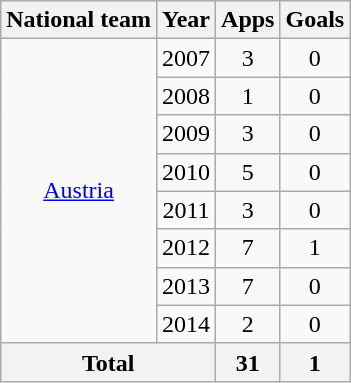<table class="wikitable" style="text-align:center">
<tr>
<th>National team</th>
<th>Year</th>
<th>Apps</th>
<th>Goals</th>
</tr>
<tr>
<td rowspan="8"><a href='#'>Austria</a></td>
<td>2007</td>
<td>3</td>
<td>0</td>
</tr>
<tr>
<td>2008</td>
<td>1</td>
<td>0</td>
</tr>
<tr>
<td>2009</td>
<td>3</td>
<td>0</td>
</tr>
<tr>
<td>2010</td>
<td>5</td>
<td>0</td>
</tr>
<tr>
<td>2011</td>
<td>3</td>
<td>0</td>
</tr>
<tr>
<td>2012</td>
<td>7</td>
<td>1</td>
</tr>
<tr>
<td>2013</td>
<td>7</td>
<td>0</td>
</tr>
<tr>
<td>2014</td>
<td>2</td>
<td>0</td>
</tr>
<tr>
<th colspan="2">Total</th>
<th>31</th>
<th>1</th>
</tr>
</table>
